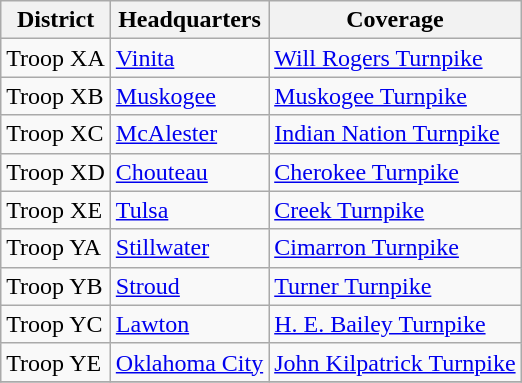<table class="wikitable">
<tr>
<th>District</th>
<th>Headquarters</th>
<th>Coverage</th>
</tr>
<tr>
<td>Troop XA</td>
<td><a href='#'>Vinita</a></td>
<td><a href='#'>Will Rogers Turnpike</a></td>
</tr>
<tr>
<td>Troop XB</td>
<td><a href='#'>Muskogee</a></td>
<td><a href='#'>Muskogee Turnpike</a></td>
</tr>
<tr>
<td>Troop XC</td>
<td><a href='#'>McAlester</a></td>
<td><a href='#'>Indian Nation Turnpike</a></td>
</tr>
<tr>
<td>Troop XD</td>
<td><a href='#'>Chouteau</a></td>
<td><a href='#'>Cherokee Turnpike</a></td>
</tr>
<tr>
<td>Troop XE</td>
<td><a href='#'>Tulsa</a></td>
<td><a href='#'>Creek Turnpike</a></td>
</tr>
<tr>
<td>Troop YA</td>
<td><a href='#'>Stillwater</a></td>
<td><a href='#'>Cimarron Turnpike</a></td>
</tr>
<tr>
<td>Troop YB</td>
<td><a href='#'>Stroud</a></td>
<td><a href='#'>Turner Turnpike</a></td>
</tr>
<tr>
<td>Troop YC</td>
<td><a href='#'>Lawton</a></td>
<td><a href='#'>H. E. Bailey Turnpike</a></td>
</tr>
<tr>
<td>Troop YE</td>
<td><a href='#'>Oklahoma City</a></td>
<td><a href='#'>John Kilpatrick Turnpike</a></td>
</tr>
<tr>
</tr>
</table>
